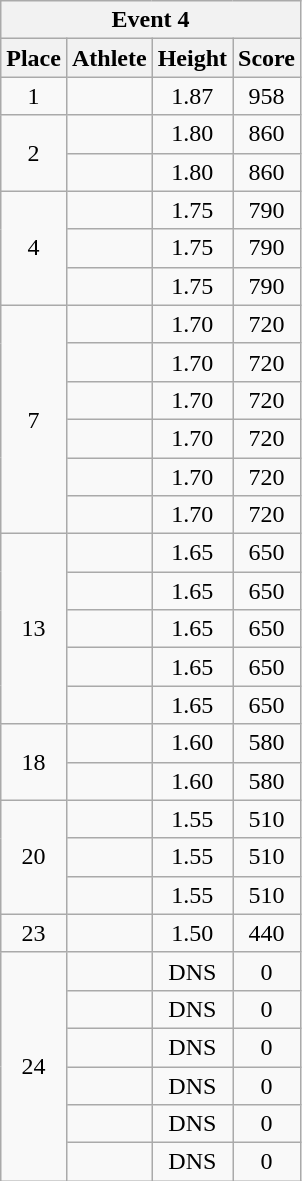<table class=wikitable style="text-align:center">
<tr>
<th colspan=4><strong>Event 4</strong></th>
</tr>
<tr>
<th>Place</th>
<th>Athlete</th>
<th>Height</th>
<th>Score</th>
</tr>
<tr>
<td>1</td>
<td align=left></td>
<td>1.87</td>
<td>958</td>
</tr>
<tr>
<td rowspan=2>2</td>
<td align=left></td>
<td>1.80</td>
<td>860</td>
</tr>
<tr>
<td align=left></td>
<td>1.80</td>
<td>860</td>
</tr>
<tr>
<td rowspan=3>4</td>
<td align=left></td>
<td>1.75</td>
<td>790</td>
</tr>
<tr>
<td align=left></td>
<td>1.75</td>
<td>790</td>
</tr>
<tr>
<td align=left></td>
<td>1.75</td>
<td>790</td>
</tr>
<tr>
<td rowspan=6>7</td>
<td align=left></td>
<td>1.70</td>
<td>720</td>
</tr>
<tr>
<td align=left></td>
<td>1.70</td>
<td>720</td>
</tr>
<tr>
<td align=left></td>
<td>1.70</td>
<td>720</td>
</tr>
<tr>
<td align=left></td>
<td>1.70</td>
<td>720</td>
</tr>
<tr>
<td align=left></td>
<td>1.70</td>
<td>720</td>
</tr>
<tr>
<td align=left></td>
<td>1.70</td>
<td>720</td>
</tr>
<tr>
<td rowspan=5>13</td>
<td align=left></td>
<td>1.65</td>
<td>650</td>
</tr>
<tr>
<td align=left></td>
<td>1.65</td>
<td>650</td>
</tr>
<tr>
<td align=left></td>
<td>1.65</td>
<td>650</td>
</tr>
<tr>
<td align=left></td>
<td>1.65</td>
<td>650</td>
</tr>
<tr>
<td align=left></td>
<td>1.65</td>
<td>650</td>
</tr>
<tr>
<td rowspan=2>18</td>
<td align=left></td>
<td>1.60</td>
<td>580</td>
</tr>
<tr>
<td align=left></td>
<td>1.60</td>
<td>580</td>
</tr>
<tr>
<td rowspan=3>20</td>
<td align=left></td>
<td>1.55</td>
<td>510</td>
</tr>
<tr>
<td align=left></td>
<td>1.55</td>
<td>510</td>
</tr>
<tr>
<td align=left></td>
<td>1.55</td>
<td>510</td>
</tr>
<tr>
<td>23</td>
<td align=left></td>
<td>1.50</td>
<td>440</td>
</tr>
<tr>
<td rowspan=6>24</td>
<td align=left></td>
<td>DNS</td>
<td>0</td>
</tr>
<tr>
<td align=left></td>
<td>DNS</td>
<td>0</td>
</tr>
<tr>
<td align=left></td>
<td>DNS</td>
<td>0</td>
</tr>
<tr>
<td align=left></td>
<td>DNS</td>
<td>0</td>
</tr>
<tr>
<td align=left></td>
<td>DNS</td>
<td>0</td>
</tr>
<tr>
<td align=left></td>
<td>DNS</td>
<td>0</td>
</tr>
</table>
